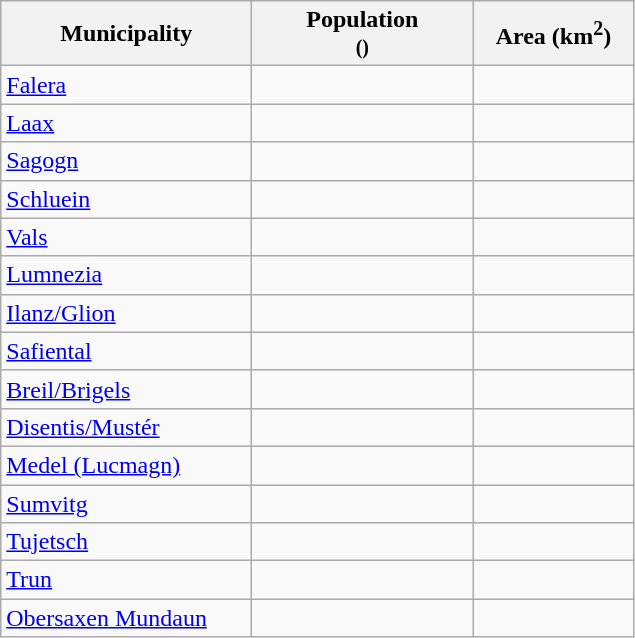<table class="wikitable sortable">
<tr>
<th width="160">Municipality</th>
<th width="140">Population <br><small>()</small></th>
<th width="100">Area (km<sup>2</sup>)</th>
</tr>
<tr>
<td><a href='#'>Falera</a></td>
<td align="center"></td>
<td align="center"></td>
</tr>
<tr>
<td><a href='#'>Laax</a></td>
<td align="center"></td>
<td align="center"></td>
</tr>
<tr>
<td><a href='#'>Sagogn</a></td>
<td align="center"></td>
<td align="center"></td>
</tr>
<tr>
<td><a href='#'>Schluein</a></td>
<td align="center"></td>
<td align="center"></td>
</tr>
<tr>
<td><a href='#'>Vals</a></td>
<td align="center"></td>
<td align="center"></td>
</tr>
<tr>
<td><a href='#'>Lumnezia</a></td>
<td align="center"></td>
<td align="center"></td>
</tr>
<tr>
<td><a href='#'>Ilanz/Glion</a></td>
<td align="center"></td>
<td align="center"></td>
</tr>
<tr>
<td><a href='#'>Safiental</a></td>
<td align="center"></td>
<td align="center"></td>
</tr>
<tr>
<td><a href='#'>Breil/Brigels</a></td>
<td align="center"></td>
<td align="center"></td>
</tr>
<tr>
<td><a href='#'>Disentis/Mustér</a></td>
<td align="center"></td>
<td align="center"></td>
</tr>
<tr>
<td><a href='#'>Medel (Lucmagn)</a></td>
<td align="center"></td>
<td align="center"></td>
</tr>
<tr>
<td><a href='#'>Sumvitg</a></td>
<td align="center"></td>
<td align="center"></td>
</tr>
<tr>
<td><a href='#'>Tujetsch</a></td>
<td align="center"></td>
<td align="center"></td>
</tr>
<tr>
<td><a href='#'>Trun</a></td>
<td align="center"></td>
<td align="center"></td>
</tr>
<tr>
<td><a href='#'>Obersaxen Mundaun</a></td>
<td align="center"></td>
<td align="center"></td>
</tr>
</table>
